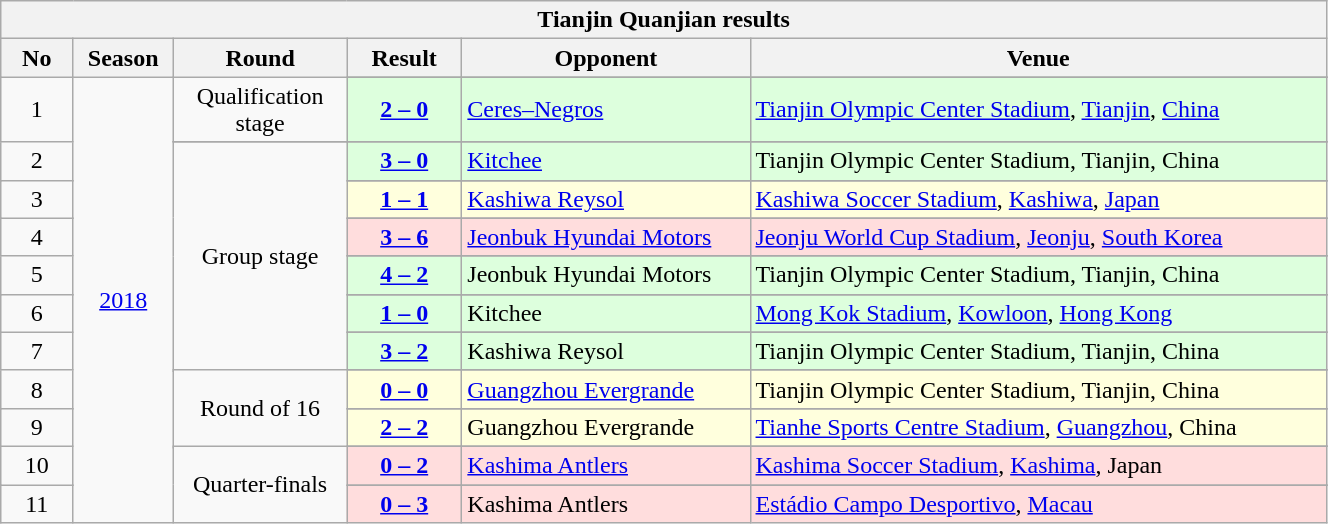<table width=70% class="wikitable sortable collapsible collapsed" style="text-align:">
<tr>
<th colspan=6>Tianjin Quanjian results</th>
</tr>
<tr>
<th width=5%>No</th>
<th width=7%>Season</th>
<th width=12%>Round</th>
<th width=8%>Result</th>
<th width=20%>Opponent</th>
<th width=40%>Venue</th>
</tr>
<tr>
<td rowspan=2 align=center>1</td>
<td rowspan=22 align=center><a href='#'>2018</a></td>
<td rowspan=2 align=center>Qualification stage</td>
</tr>
<tr bgcolor=#ddffdd>
<td align=center><a href='#'><strong>2 – 0</strong></a></td>
<td> <a href='#'>Ceres–Negros</a></td>
<td><a href='#'>Tianjin Olympic Center Stadium</a>, <a href='#'>Tianjin</a>, <a href='#'>China</a></td>
</tr>
<tr>
<td rowspan=2 align=center>2</td>
</tr>
<tr>
<td rowspan=12 align=center>Group stage</td>
<td bgcolor=#ddffdd align=center><a href='#'><strong>3 – 0</strong></a></td>
<td bgcolor=#ddffdd> <a href='#'>Kitchee</a></td>
<td bgcolor=#ddffdd>Tianjin Olympic Center Stadium, Tianjin, China</td>
</tr>
<tr>
<td rowspan=2 align=center>3</td>
</tr>
<tr bgcolor=#ffffdd>
<td align=center><a href='#'><strong>1 – 1</strong></a></td>
<td> <a href='#'>Kashiwa Reysol</a></td>
<td><a href='#'>Kashiwa Soccer Stadium</a>, <a href='#'>Kashiwa</a>, <a href='#'>Japan</a></td>
</tr>
<tr>
<td rowspan=2 align=center>4</td>
</tr>
<tr bgcolor=#ffdddd>
<td align=center><a href='#'><strong>3 – 6</strong></a></td>
<td> <a href='#'>Jeonbuk Hyundai Motors</a></td>
<td><a href='#'>Jeonju World Cup Stadium</a>, <a href='#'>Jeonju</a>, <a href='#'>South Korea</a></td>
</tr>
<tr>
<td rowspan=2 align=center>5</td>
</tr>
<tr bgcolor=#ddffdd>
<td align=center><a href='#'><strong>4 – 2</strong></a></td>
<td> Jeonbuk Hyundai Motors</td>
<td>Tianjin Olympic Center Stadium, Tianjin, China</td>
</tr>
<tr>
<td rowspan=2 align=center>6</td>
</tr>
<tr bgcolor=#ddffdd>
<td align=center><a href='#'><strong>1 – 0</strong></a></td>
<td> Kitchee</td>
<td><a href='#'>Mong Kok Stadium</a>, <a href='#'>Kowloon</a>, <a href='#'>Hong Kong</a></td>
</tr>
<tr>
<td rowspan=2 align=center>7</td>
</tr>
<tr bgcolor=#ddffdd>
<td align=center><a href='#'><strong>3 – 2</strong></a></td>
<td> Kashiwa Reysol</td>
<td>Tianjin Olympic Center Stadium, Tianjin, China</td>
</tr>
<tr>
<td rowspan=2 align=center>8</td>
</tr>
<tr>
<td rowspan=4 align=center>Round of 16</td>
<td align=center bgcolor=#ffffdd><a href='#'><strong>0 – 0</strong></a></td>
<td bgcolor=#ffffdd> <a href='#'>Guangzhou Evergrande</a></td>
<td bgcolor=#ffffdd>Tianjin Olympic Center Stadium, Tianjin, China</td>
</tr>
<tr>
<td rowspan=2 align=center>9</td>
</tr>
<tr bgcolor=#ffffdd>
<td align=center><a href='#'><strong>2 – 2</strong></a></td>
<td> Guangzhou Evergrande</td>
<td><a href='#'>Tianhe Sports Centre Stadium</a>, <a href='#'>Guangzhou</a>, China</td>
</tr>
<tr>
<td rowspan=2 align=center>10</td>
</tr>
<tr>
<td rowspan=4 align=center>Quarter-finals</td>
<td align=center bgcolor=#ffdddd><a href='#'><strong>0 – 2</strong></a></td>
<td bgcolor=#ffdddd> <a href='#'>Kashima Antlers</a></td>
<td bgcolor=#ffdddd><a href='#'>Kashima Soccer Stadium</a>, <a href='#'>Kashima</a>, Japan</td>
</tr>
<tr>
<td rowspan=2 align=center>11</td>
</tr>
<tr bgcolor=#ffdddd>
<td align=center><a href='#'><strong>0  – 3</strong></a></td>
<td> Kashima Antlers</td>
<td><a href='#'>Estádio Campo Desportivo</a>, <a href='#'>Macau</a></td>
</tr>
</table>
